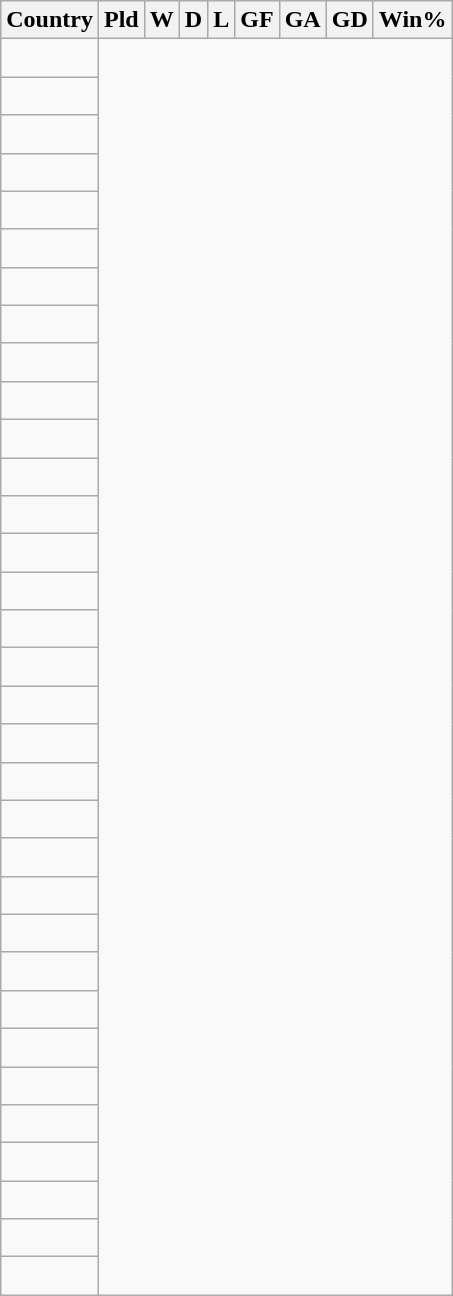<table class="wikitable sortable" style="text-align:center">
<tr>
<th>Country</th>
<th>Pld</th>
<th>W</th>
<th>D</th>
<th>L</th>
<th>GF</th>
<th>GA</th>
<th>GD</th>
<th>Win%</th>
</tr>
<tr>
<td align=left><br></td>
</tr>
<tr>
<td align=left><br></td>
</tr>
<tr>
<td align=left><br></td>
</tr>
<tr>
<td align=left><br></td>
</tr>
<tr>
<td align=left><br></td>
</tr>
<tr>
<td align=left><br></td>
</tr>
<tr>
<td align=left><br></td>
</tr>
<tr>
<td align=left><br></td>
</tr>
<tr>
<td align=left><br></td>
</tr>
<tr>
<td align=left><br></td>
</tr>
<tr>
<td align=left><br></td>
</tr>
<tr>
<td align=left><br></td>
</tr>
<tr>
<td align=left><br></td>
</tr>
<tr>
<td align=left><br></td>
</tr>
<tr>
<td align=left><br></td>
</tr>
<tr>
<td align=left><br></td>
</tr>
<tr>
<td align=left><br></td>
</tr>
<tr>
<td align=left><br></td>
</tr>
<tr>
<td align=left><br></td>
</tr>
<tr>
<td align=left><br></td>
</tr>
<tr>
<td align=left><br></td>
</tr>
<tr>
<td align=left><br></td>
</tr>
<tr>
<td align=left><br></td>
</tr>
<tr>
<td align=left><br></td>
</tr>
<tr>
<td align=left><br></td>
</tr>
<tr>
<td align=left><br></td>
</tr>
<tr>
<td align=left><br></td>
</tr>
<tr>
<td align=left><br></td>
</tr>
<tr>
<td align=left><br></td>
</tr>
<tr>
<td align=left><br></td>
</tr>
<tr>
<td align=left><br></td>
</tr>
<tr>
<td align=left><br></td>
</tr>
<tr>
<td align=left><br></td>
</tr>
</table>
